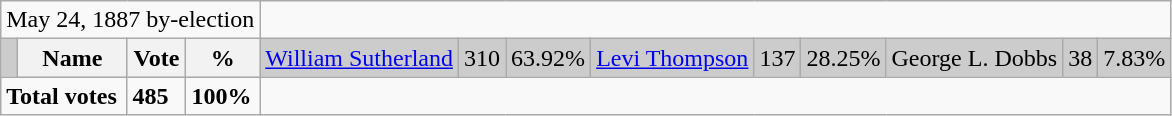<table class="wikitable">
<tr>
<td colspan=4 align=center>May 24, 1887 by-election</td>
</tr>
<tr bgcolor="CCCCCC">
<td></td>
<th>Name</th>
<th>Vote</th>
<th>%<br></th>
<td><a href='#'>William Sutherland</a></td>
<td>310</td>
<td>63.92%<br></td>
<td><a href='#'>Levi Thompson</a></td>
<td>137</td>
<td>28.25%<br></td>
<td>George L. Dobbs</td>
<td>38</td>
<td>7.83%</td>
</tr>
<tr>
<td colspan=2><strong>Total votes</strong></td>
<td><strong>485</strong></td>
<td><strong>100%</strong></td>
</tr>
</table>
